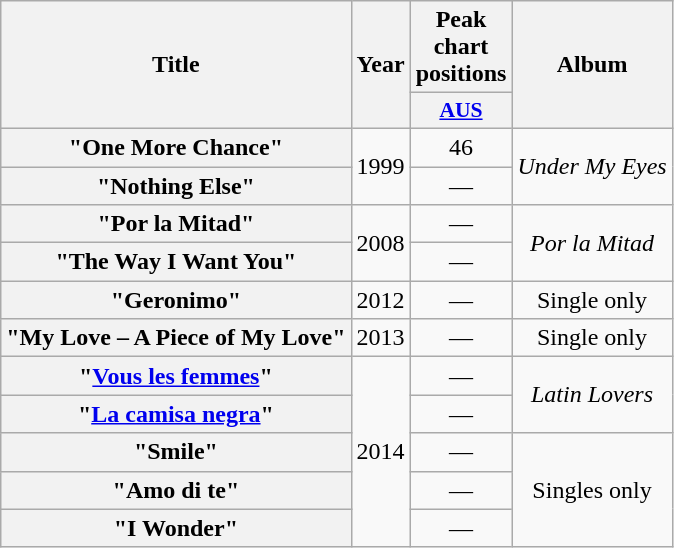<table class="wikitable plainrowheaders" style="text-align:center;">
<tr>
<th scope="col" rowspan="2">Title</th>
<th scope="col" rowspan="2">Year</th>
<th scope="col" colspan="1">Peak chart positions</th>
<th scope="col" rowspan="2">Album</th>
</tr>
<tr>
<th scope="col" style="width:3em;font-size:90%;"><a href='#'>AUS</a><br></th>
</tr>
<tr>
<th scope="row">"One More Chance"</th>
<td rowspan="2">1999</td>
<td>46</td>
<td rowspan="2"><em>Under My Eyes</em></td>
</tr>
<tr>
<th scope="row">"Nothing Else"</th>
<td>—</td>
</tr>
<tr>
<th scope="row">"Por la Mitad"</th>
<td rowspan="2">2008</td>
<td>—</td>
<td rowspan="2"><em>Por la Mitad</em></td>
</tr>
<tr>
<th scope="row">"The Way I Want You"</th>
<td>—</td>
</tr>
<tr>
<th scope="row">"Geronimo"</th>
<td>2012</td>
<td>—</td>
<td>Single only</td>
</tr>
<tr>
<th scope="row">"My Love – A Piece of My Love"<br></th>
<td>2013</td>
<td>—</td>
<td>Single only</td>
</tr>
<tr>
<th scope="row">"<a href='#'>Vous les femmes</a>"</th>
<td rowspan=5>2014</td>
<td>—</td>
<td rowspan=2><em>Latin Lovers</em></td>
</tr>
<tr>
<th scope="row">"<a href='#'>La camisa negra</a>"</th>
<td>—</td>
</tr>
<tr>
<th scope="row">"Smile"<br></th>
<td>—</td>
<td rowspan=3>Singles only</td>
</tr>
<tr>
<th scope="row">"Amo di te"<br></th>
<td>—</td>
</tr>
<tr>
<th scope="row">"I Wonder"<br></th>
<td>—</td>
</tr>
</table>
